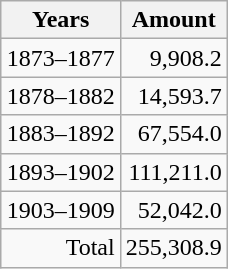<table class=wikitable align=right style="text-align: right; margin: 0 0 0 1em;">
<tr>
<th>Years</th>
<th>Amount</th>
</tr>
<tr align=right>
<td>1873–1877</td>
<td>9,908.2</td>
</tr>
<tr align=right>
<td>1878–1882</td>
<td>14,593.7</td>
</tr>
<tr align=right>
<td>1883–1892</td>
<td>67,554.0</td>
</tr>
<tr align=right>
<td>1893–1902</td>
<td>111,211.0</td>
</tr>
<tr align=right>
<td>1903–1909</td>
<td>52,042.0</td>
</tr>
<tr align=right>
<td>Total</td>
<td>255,308.9</td>
</tr>
</table>
